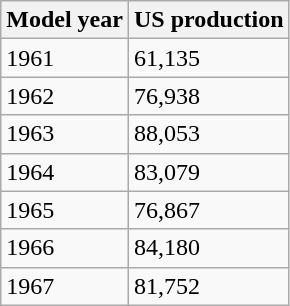<table class="wikitable">
<tr>
<th>Model year</th>
<th>US production</th>
</tr>
<tr>
<td>1961</td>
<td>61,135</td>
</tr>
<tr>
<td>1962</td>
<td>76,938</td>
</tr>
<tr>
<td>1963</td>
<td>88,053</td>
</tr>
<tr>
<td>1964</td>
<td>83,079</td>
</tr>
<tr>
<td>1965</td>
<td>76,867</td>
</tr>
<tr>
<td>1966</td>
<td>84,180</td>
</tr>
<tr>
<td>1967</td>
<td>81,752</td>
</tr>
</table>
